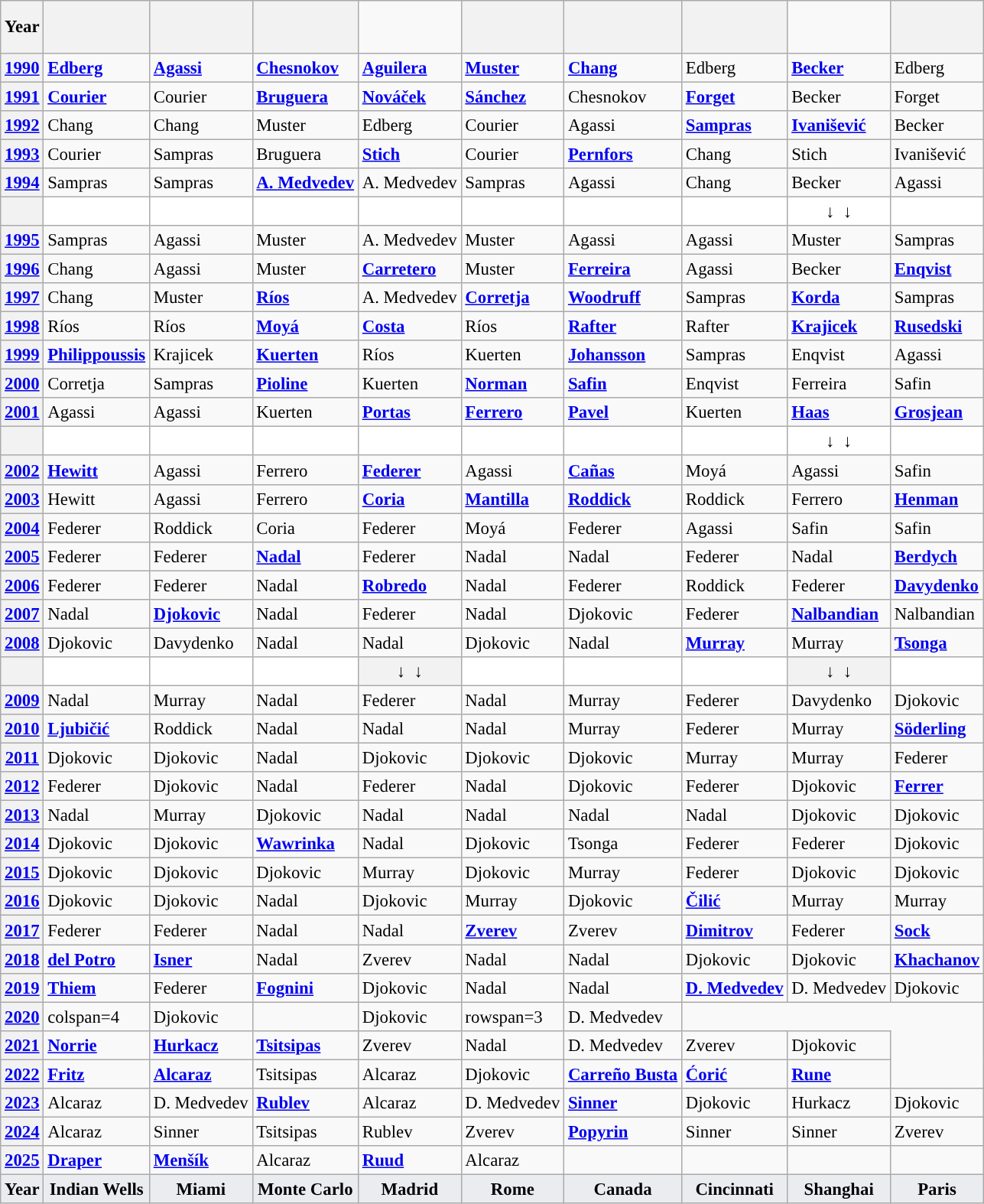<table class="wikitable nowrap sticky-table-row1 sticky-table-col1" style="font-size:95%">
<tr style="height:3em">
<th scope="col">Year</th>
<th scope="col"><a href='#'></a></th>
<th scope="col"><a href='#'></a></th>
<th scope="col"><a href='#'></a></th>
<th scope="col" style="background: transparent;"><a href='#'></a></th>
<th scope="col"><a href='#'></a></th>
<th scope="col"><a href='#'></a></th>
<th scope="col"><a href='#'></a></th>
<th scope="col" style="background: transparent;"><a href='#'></a></th>
<th scope="col"><a href='#'></a></th>
</tr>
<tr>
<th scope="row"><a href='#'>1990</a></th>
<td> <a href='#'><strong>Edberg</strong></a> </td>
<td> <a href='#'><strong>Agassi</strong></a> </td>
<td> <a href='#'><strong>Chesnokov</strong></a> </td>
<td> <a href='#'><strong>Aguilera</strong></a> </td>
<td> <a href='#'><strong>Muster</strong></a> </td>
<td> <a href='#'><strong>Chang</strong></a> </td>
<td> Edberg </td>
<td> <a href='#'><strong>Becker</strong></a> </td>
<td> Edberg </td>
</tr>
<tr>
<th scope="row"><a href='#'>1991</a></th>
<td> <a href='#'><strong>Courier</strong></a> </td>
<td> Courier </td>
<td> <a href='#'><strong>Bruguera</strong></a> </td>
<td> <a href='#'><strong>Nováček</strong></a> </td>
<td> <a href='#'><strong>Sánchez</strong></a> </td>
<td> Chesnokov </td>
<td> <a href='#'><strong>Forget</strong></a> </td>
<td> Becker </td>
<td> Forget </td>
</tr>
<tr>
<th scope="row"><a href='#'>1992</a></th>
<td> Chang </td>
<td> Chang </td>
<td> Muster </td>
<td> Edberg </td>
<td> Courier </td>
<td> Agassi </td>
<td> <a href='#'><strong>Sampras</strong></a> </td>
<td> <a href='#'><strong>Ivanišević</strong></a> </td>
<td> Becker </td>
</tr>
<tr>
<th scope="row"><a href='#'>1993</a></th>
<td> Courier </td>
<td> Sampras </td>
<td> Bruguera </td>
<td> <a href='#'><strong>Stich</strong></a> </td>
<td> Courier </td>
<td> <a href='#'><strong>Pernfors</strong></a> </td>
<td> Chang </td>
<td> Stich </td>
<td> Ivanišević </td>
</tr>
<tr>
<th scope="row"><a href='#'>1994</a></th>
<td> Sampras </td>
<td> Sampras </td>
<td> <a href='#'><strong>A. Medvedev</strong></a> </td>
<td> A. Medvedev </td>
<td> Sampras </td>
<td> Agassi </td>
<td> Chang </td>
<td> Becker </td>
<td> Agassi </td>
</tr>
<tr style="background: #fff;">
<th></th>
<td></td>
<td></td>
<td></td>
<td></td>
<td></td>
<td></td>
<td></td>
<td style="text-align:center;">↓ <a href='#'></a> ↓</td>
<td></td>
</tr>
<tr>
<th scope="row"><a href='#'>1995</a></th>
<td> Sampras </td>
<td> Agassi </td>
<td> Muster </td>
<td> A. Medvedev </td>
<td> Muster </td>
<td> Agassi </td>
<td> Agassi </td>
<td> Muster </td>
<td> Sampras </td>
</tr>
<tr>
<th scope="row"><a href='#'>1996</a></th>
<td> Chang </td>
<td> Agassi </td>
<td> Muster </td>
<td> <a href='#'><strong>Carretero</strong></a> </td>
<td> Muster </td>
<td> <a href='#'><strong>Ferreira</strong></a> </td>
<td> Agassi </td>
<td> Becker </td>
<td> <a href='#'><strong>Enqvist</strong></a> </td>
</tr>
<tr>
<th scope="row"><a href='#'>1997</a></th>
<td> Chang </td>
<td> Muster </td>
<td> <a href='#'><strong>Ríos</strong></a> </td>
<td>  A. Medvedev </td>
<td> <a href='#'><strong>Corretja</strong></a> </td>
<td> <a href='#'><strong>Woodruff</strong></a> </td>
<td> Sampras </td>
<td> <a href='#'><strong>Korda</strong></a> </td>
<td> Sampras </td>
</tr>
<tr>
<th scope="row"><a href='#'>1998</a></th>
<td> Ríos </td>
<td> Ríos </td>
<td> <a href='#'><strong>Moyá</strong></a> </td>
<td> <a href='#'><strong>Costa</strong></a> </td>
<td> Ríos </td>
<td> <a href='#'><strong>Rafter</strong></a> </td>
<td> Rafter </td>
<td> <a href='#'><strong>Krajicek</strong></a> </td>
<td> <a href='#'><strong>Rusedski</strong></a> </td>
</tr>
<tr>
<th scope="row"><a href='#'>1999</a></th>
<td> <a href='#'><strong>Philippoussis</strong></a> </td>
<td> Krajicek </td>
<td> <a href='#'><strong>Kuerten</strong></a> </td>
<td> Ríos </td>
<td> Kuerten </td>
<td> <a href='#'><strong>Johansson</strong></a> </td>
<td> Sampras </td>
<td> Enqvist </td>
<td> Agassi </td>
</tr>
<tr>
<th scope="row"><a href='#'>2000</a></th>
<td> Corretja </td>
<td> Sampras </td>
<td> <a href='#'><strong>Pioline</strong></a> </td>
<td> Kuerten </td>
<td> <a href='#'><strong>Norman</strong></a> </td>
<td> <a href='#'><strong>Safin</strong></a> </td>
<td> Enqvist </td>
<td> Ferreira </td>
<td> Safin </td>
</tr>
<tr>
<th scope="row"><a href='#'>2001</a></th>
<td> Agassi </td>
<td> Agassi </td>
<td> Kuerten </td>
<td> <a href='#'><strong>Portas</strong></a> </td>
<td> <a href='#'><strong>Ferrero</strong></a> </td>
<td> <a href='#'><strong>Pavel</strong></a> </td>
<td> Kuerten </td>
<td> <a href='#'><strong>Haas</strong></a> </td>
<td> <a href='#'><strong>Grosjean</strong></a> </td>
</tr>
<tr style="background: #fff;">
<th></th>
<td></td>
<td></td>
<td></td>
<td></td>
<td></td>
<td></td>
<td></td>
<td style="text-align:center;">↓ <a href='#'></a> ↓</td>
<td></td>
</tr>
<tr>
<th scope="row"><a href='#'>2002</a></th>
<td> <a href='#'><strong>Hewitt</strong></a> </td>
<td> Agassi </td>
<td> Ferrero </td>
<td> <a href='#'><strong>Federer</strong></a> </td>
<td> Agassi </td>
<td> <a href='#'><strong>Cañas</strong></a> </td>
<td> Moyá </td>
<td> Agassi </td>
<td> Safin </td>
</tr>
<tr>
<th scope="row"><a href='#'>2003</a></th>
<td> Hewitt </td>
<td> Agassi </td>
<td> Ferrero </td>
<td> <a href='#'><strong>Coria</strong></a> </td>
<td> <a href='#'><strong>Mantilla</strong></a> </td>
<td> <a href='#'><strong>Roddick</strong></a> </td>
<td> Roddick </td>
<td> Ferrero </td>
<td> <a href='#'><strong>Henman</strong></a> </td>
</tr>
<tr>
<th scope="row"><a href='#'>2004</a></th>
<td> Federer </td>
<td> Roddick </td>
<td> Coria </td>
<td> Federer </td>
<td> Moyá </td>
<td> Federer </td>
<td> Agassi </td>
<td> Safin </td>
<td> Safin </td>
</tr>
<tr>
<th scope="row"><a href='#'>2005</a></th>
<td> Federer </td>
<td> Federer </td>
<td> <a href='#'><strong>Nadal</strong></a> </td>
<td> Federer </td>
<td> Nadal </td>
<td> Nadal </td>
<td> Federer </td>
<td> Nadal </td>
<td> <a href='#'><strong>Berdych</strong></a> </td>
</tr>
<tr>
<th scope="row"><a href='#'>2006</a></th>
<td> Federer </td>
<td> Federer </td>
<td> Nadal </td>
<td> <a href='#'><strong>Robredo</strong></a> </td>
<td> Nadal </td>
<td> Federer </td>
<td> Roddick </td>
<td> Federer </td>
<td> <a href='#'><strong>Davydenko</strong></a> </td>
</tr>
<tr>
<th scope="row"><a href='#'>2007</a></th>
<td> Nadal </td>
<td> <a href='#'><strong>Djokovic</strong></a> </td>
<td> Nadal </td>
<td> Federer </td>
<td> Nadal </td>
<td> Djokovic </td>
<td> Federer </td>
<td> <a href='#'><strong>Nalbandian</strong></a> </td>
<td> Nalbandian </td>
</tr>
<tr>
<th scope="row"><a href='#'>2008</a></th>
<td> Djokovic </td>
<td> Davydenko </td>
<td> Nadal </td>
<td> Nadal </td>
<td> Djokovic </td>
<td> Nadal </td>
<td> <a href='#'><strong>Murray</strong></a> </td>
<td> Murray </td>
<td> <a href='#'><strong>Tsonga</strong></a> </td>
</tr>
<tr style="background: #fff;">
<th></th>
<td></td>
<td></td>
<td></td>
<th style="text-align:center;">↓ <a href='#'></a> ↓</th>
<td></td>
<td></td>
<td></td>
<th style="text-align:center;">↓ <a href='#'></a> ↓</th>
<td></td>
</tr>
<tr>
<th scope="row"><a href='#'>2009</a></th>
<td> Nadal </td>
<td> Murray </td>
<td> Nadal </td>
<td> Federer </td>
<td> Nadal </td>
<td> Murray </td>
<td> Federer </td>
<td> Davydenko </td>
<td> Djokovic </td>
</tr>
<tr>
<th scope="row"><a href='#'>2010</a></th>
<td> <a href='#'><strong>Ljubičić</strong></a> </td>
<td> Roddick </td>
<td> Nadal </td>
<td> Nadal </td>
<td> Nadal </td>
<td> Murray </td>
<td> Federer </td>
<td> Murray </td>
<td> <a href='#'><strong>Söderling</strong></a> </td>
</tr>
<tr>
<th scope="row"><a href='#'>2011</a></th>
<td> Djokovic </td>
<td> Djokovic </td>
<td> Nadal </td>
<td> Djokovic </td>
<td> Djokovic </td>
<td> Djokovic </td>
<td> Murray </td>
<td> Murray </td>
<td> Federer </td>
</tr>
<tr>
<th scope="row"><a href='#'>2012</a></th>
<td> Federer </td>
<td> Djokovic </td>
<td> Nadal </td>
<td> Federer </td>
<td> Nadal </td>
<td> Djokovic </td>
<td> Federer </td>
<td> Djokovic </td>
<td> <a href='#'><strong>Ferrer</strong></a> </td>
</tr>
<tr>
<th scope="row"><a href='#'>2013</a></th>
<td> Nadal </td>
<td> Murray </td>
<td> Djokovic </td>
<td> Nadal </td>
<td> Nadal </td>
<td> Nadal </td>
<td> Nadal </td>
<td> Djokovic </td>
<td> Djokovic </td>
</tr>
<tr>
<th scope="row"><a href='#'>2014</a></th>
<td> Djokovic </td>
<td> Djokovic </td>
<td> <a href='#'><strong>Wawrinka</strong></a> </td>
<td> Nadal </td>
<td> Djokovic </td>
<td> Tsonga </td>
<td> Federer </td>
<td> Federer </td>
<td> Djokovic </td>
</tr>
<tr>
<th scope="row"><a href='#'>2015</a></th>
<td> Djokovic </td>
<td> Djokovic </td>
<td> Djokovic </td>
<td> Murray </td>
<td> Djokovic </td>
<td> Murray </td>
<td> Federer </td>
<td> Djokovic </td>
<td> Djokovic </td>
</tr>
<tr>
<th scope="row"><a href='#'>2016</a></th>
<td> Djokovic </td>
<td> Djokovic </td>
<td> Nadal </td>
<td> Djokovic </td>
<td> Murray </td>
<td> Djokovic </td>
<td> <a href='#'><strong>Čilić</strong></a> </td>
<td> Murray </td>
<td> Murray </td>
</tr>
<tr>
<th scope="row"><a href='#'>2017</a></th>
<td> Federer </td>
<td> Federer </td>
<td> Nadal </td>
<td> Nadal </td>
<td> <a href='#'><strong>Zverev</strong></a> </td>
<td> Zverev </td>
<td> <a href='#'><strong>Dimitrov</strong></a> </td>
<td> Federer </td>
<td> <a href='#'><strong>Sock</strong></a> </td>
</tr>
<tr>
<th scope="row"><a href='#'>2018</a></th>
<td> <a href='#'><strong>del Potro</strong></a> </td>
<td> <a href='#'><strong>Isner</strong></a> </td>
<td> Nadal </td>
<td> Zverev </td>
<td> Nadal </td>
<td> Nadal </td>
<td> Djokovic </td>
<td> Djokovic </td>
<td> <a href='#'><strong>Khachanov</strong></a> </td>
</tr>
<tr>
<th scope="row"><a href='#'>2019</a></th>
<td> <a href='#'><strong>Thiem</strong></a> </td>
<td> Federer </td>
<td> <a href='#'><strong>Fognini</strong></a> </td>
<td> Djokovic </td>
<td> Nadal </td>
<td> Nadal </td>
<td> <a href='#'><strong>D. Medvedev</strong></a> </td>
<td> D. Medvedev </td>
<td> Djokovic </td>
</tr>
<tr>
<th scope="row"><a href='#'>2020</a></th>
<td>colspan=4 </td>
<td> Djokovic </td>
<td></td>
<td> Djokovic </td>
<td>rowspan=3 </td>
<td> D. Medvedev </td>
</tr>
<tr>
<th scope="row"><a href='#'>2021</a></th>
<td> <a href='#'><strong>Norrie</strong></a> </td>
<td> <a href='#'><strong>Hurkacz</strong></a> </td>
<td> <a href='#'><strong>Tsitsipas</strong></a> </td>
<td> Zverev </td>
<td> Nadal </td>
<td> D. Medvedev </td>
<td> Zverev </td>
<td> Djokovic </td>
</tr>
<tr>
<th scope="row"><a href='#'>2022</a></th>
<td> <a href='#'><strong>Fritz</strong></a> </td>
<td> <a href='#'><strong>Alcaraz</strong></a> </td>
<td> Tsitsipas </td>
<td> Alcaraz </td>
<td> Djokovic </td>
<td> <a href='#'><strong>Carreño Busta</strong></a> </td>
<td> <a href='#'><strong>Ćorić</strong></a> </td>
<td> <a href='#'><strong>Rune</strong></a> </td>
</tr>
<tr>
<th scope="row"><a href='#'>2023</a></th>
<td> Alcaraz </td>
<td> D. Medvedev </td>
<td> <a href='#'><strong>Rublev</strong></a> </td>
<td> Alcaraz </td>
<td> D. Medvedev </td>
<td> <a href='#'><strong>Sinner</strong></a> </td>
<td> Djokovic </td>
<td> Hurkacz </td>
<td> Djokovic </td>
</tr>
<tr>
<th scope="row"><a href='#'>2024</a></th>
<td> Alcaraz </td>
<td> Sinner </td>
<td> Tsitsipas </td>
<td> Rublev </td>
<td> Zverev </td>
<td> <a href='#'><strong>Popyrin</strong></a> </td>
<td> Sinner </td>
<td> Sinner </td>
<td> Zverev </td>
</tr>
<tr>
<th scope="row"><a href='#'>2025</a></th>
<td> <a href='#'><strong>Draper</strong></a> </td>
<td> <a href='#'><strong>Menšík</strong></a> </td>
<td> Alcaraz </td>
<td> <a href='#'><strong>Ruud</strong></a> </td>
<td> Alcaraz </td>
<td></td>
<td></td>
<td></td>
<td></td>
</tr>
<tr style="background-color:#EAECF0; font-weight:bold; text-align:center">
<td>Year</td>
<td>Indian Wells</td>
<td>Miami</td>
<td>Monte Carlo</td>
<td>Madrid</td>
<td>Rome</td>
<td>Canada</td>
<td>Cincinnati</td>
<td>Shanghai</td>
<td>Paris</td>
</tr>
</table>
